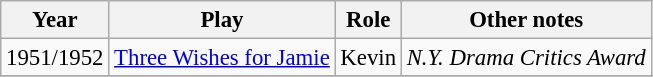<table class="wikitable" style="font-size: 95%;">
<tr>
<th>Year</th>
<th>Play</th>
<th>Role</th>
<th>Other notes</th>
</tr>
<tr>
<td rowspan=1>1951/1952</td>
<td><a href='#'>Three Wishes for Jamie</a></td>
<td>Kevin</td>
<td><em>N.Y. Drama Critics Award</em></td>
</tr>
<tr>
</tr>
</table>
